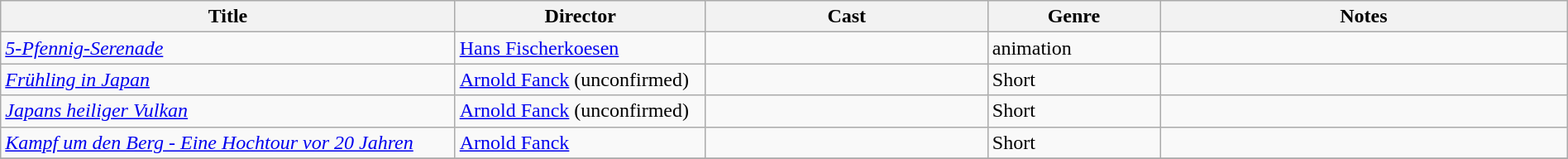<table class="wikitable" width= "100%">
<tr>
<th width=29%>Title</th>
<th width=16%>Director</th>
<th width=18%>Cast</th>
<th width=11%>Genre</th>
<th width=26%>Notes</th>
</tr>
<tr>
<td><em><a href='#'>5-Pfennig-Serenade</a></em></td>
<td><a href='#'>Hans Fischerkoesen</a></td>
<td></td>
<td>animation</td>
<td></td>
</tr>
<tr>
<td><em><a href='#'>Frühling in Japan </a></em></td>
<td><a href='#'>Arnold Fanck</a> (unconfirmed)</td>
<td></td>
<td>Short</td>
<td></td>
</tr>
<tr>
<td><em><a href='#'>Japans heiliger Vulkan</a></em></td>
<td><a href='#'>Arnold Fanck</a> (unconfirmed)</td>
<td></td>
<td>Short</td>
<td></td>
</tr>
<tr>
<td><em><a href='#'>Kampf um den Berg - Eine Hochtour vor 20 Jahren</a></em></td>
<td><a href='#'>Arnold Fanck</a></td>
<td></td>
<td>Short</td>
<td></td>
</tr>
<tr>
</tr>
</table>
